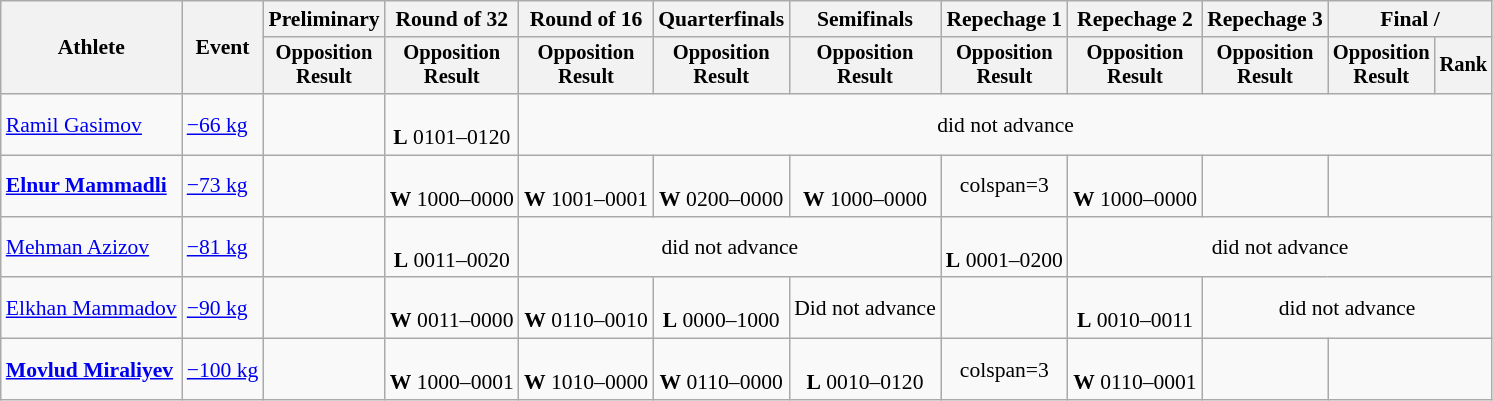<table class="wikitable" style="font-size:90%">
<tr>
<th rowspan="2">Athlete</th>
<th rowspan="2">Event</th>
<th>Preliminary</th>
<th>Round of 32</th>
<th>Round of 16</th>
<th>Quarterfinals</th>
<th>Semifinals</th>
<th>Repechage 1</th>
<th>Repechage 2</th>
<th>Repechage 3</th>
<th colspan=2>Final / </th>
</tr>
<tr style="font-size:95%">
<th>Opposition<br>Result</th>
<th>Opposition<br>Result</th>
<th>Opposition<br>Result</th>
<th>Opposition<br>Result</th>
<th>Opposition<br>Result</th>
<th>Opposition<br>Result</th>
<th>Opposition<br>Result</th>
<th>Opposition<br>Result</th>
<th>Opposition<br>Result</th>
<th>Rank</th>
</tr>
<tr align=center>
<td align=left><a href='#'>Ramil Gasimov</a></td>
<td align=left><a href='#'>−66 kg</a></td>
<td></td>
<td><br><strong>L</strong> 0101–0120</td>
<td colspan=8>did not advance</td>
</tr>
<tr align=center>
<td align=left><strong><a href='#'>Elnur Mammadli</a></strong></td>
<td align=left><a href='#'>−73 kg</a></td>
<td></td>
<td><br><strong>W</strong> 1000–0000</td>
<td><br><strong>W</strong> 1001–0001</td>
<td><br><strong>W</strong> 0200–0000</td>
<td><br><strong>W</strong> 1000–0000</td>
<td>colspan=3 </td>
<td><br><strong>W</strong> 1000–0000</td>
<td></td>
</tr>
<tr align=center>
<td align=left><a href='#'>Mehman Azizov</a></td>
<td align=left><a href='#'>−81 kg</a></td>
<td></td>
<td><br><strong>L</strong> 0011–0020</td>
<td colspan=3>did not advance</td>
<td><br><strong>L</strong> 0001–0200</td>
<td colspan=4>did not advance</td>
</tr>
<tr align=center>
<td align=left><a href='#'>Elkhan Mammadov</a></td>
<td align=left><a href='#'>−90 kg</a></td>
<td></td>
<td><br><strong>W</strong> 0011–0000</td>
<td><br><strong>W</strong> 0110–0010</td>
<td><br><strong>L</strong> 0000–1000</td>
<td>Did not advance</td>
<td></td>
<td><br><strong>L</strong> 0010–0011</td>
<td colspan=3>did not advance</td>
</tr>
<tr align=center>
<td align=left><strong><a href='#'>Movlud Miraliyev</a></strong></td>
<td align=left><a href='#'>−100 kg</a></td>
<td></td>
<td><br><strong>W</strong> 1000–0001</td>
<td><br><strong>W</strong> 1010–0000</td>
<td><br><strong>W</strong> 0110–0000</td>
<td><br><strong>L</strong> 0010–0120</td>
<td>colspan=3 </td>
<td><br><strong>W</strong> 0110–0001</td>
<td></td>
</tr>
</table>
